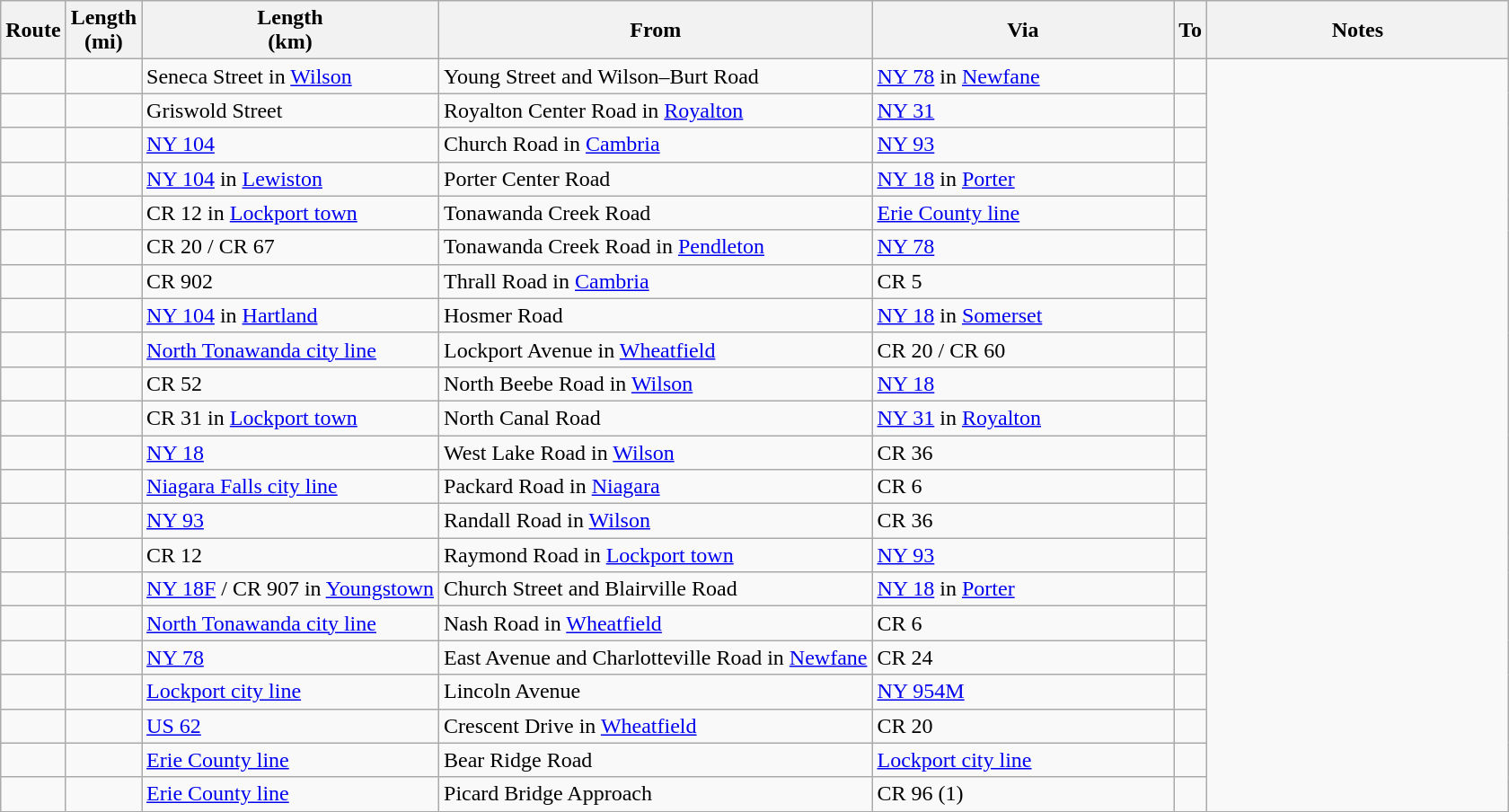<table class="wikitable sortable">
<tr>
<th>Route</th>
<th>Length<br>(mi)</th>
<th>Length<br>(km)</th>
<th class="unsortable">From</th>
<th class="unsortable" width="20%">Via</th>
<th class="unsortable">To</th>
<th class="unsortable" width="20%">Notes</th>
</tr>
<tr>
<td id="52"></td>
<td></td>
<td>Seneca Street in <a href='#'>Wilson</a></td>
<td>Young Street and Wilson–Burt Road</td>
<td><a href='#'>NY 78</a> in <a href='#'>Newfane</a></td>
<td></td>
</tr>
<tr>
<td id="55"></td>
<td></td>
<td>Griswold Street</td>
<td>Royalton Center Road in <a href='#'>Royalton</a></td>
<td><a href='#'>NY 31</a></td>
<td></td>
</tr>
<tr>
<td id="56"></td>
<td></td>
<td><a href='#'>NY 104</a></td>
<td>Church Road in <a href='#'>Cambria</a></td>
<td><a href='#'>NY 93</a></td>
<td></td>
</tr>
<tr>
<td id="57"></td>
<td></td>
<td><a href='#'>NY 104</a> in <a href='#'>Lewiston</a></td>
<td>Porter Center Road</td>
<td><a href='#'>NY 18</a> in <a href='#'>Porter</a></td>
<td></td>
</tr>
<tr>
<td id="58"></td>
<td></td>
<td>CR 12 in <a href='#'>Lockport town</a></td>
<td>Tonawanda Creek Road</td>
<td><a href='#'>Erie County line</a></td>
<td></td>
</tr>
<tr>
<td id="60"></td>
<td></td>
<td>CR 20 / CR 67</td>
<td>Tonawanda Creek Road in <a href='#'>Pendleton</a></td>
<td><a href='#'>NY 78</a></td>
<td></td>
</tr>
<tr>
<td id="64"></td>
<td></td>
<td>CR 902</td>
<td>Thrall Road in <a href='#'>Cambria</a></td>
<td>CR 5</td>
<td></td>
</tr>
<tr>
<td id="65"></td>
<td></td>
<td><a href='#'>NY 104</a> in <a href='#'>Hartland</a></td>
<td>Hosmer Road</td>
<td><a href='#'>NY 18</a> in <a href='#'>Somerset</a></td>
<td></td>
</tr>
<tr>
<td id="67"></td>
<td></td>
<td><a href='#'>North Tonawanda city line</a></td>
<td>Lockport Avenue in <a href='#'>Wheatfield</a></td>
<td>CR 20 / CR 60</td>
<td></td>
</tr>
<tr>
<td id="76"></td>
<td></td>
<td>CR 52</td>
<td>North Beebe Road in <a href='#'>Wilson</a></td>
<td><a href='#'>NY 18</a></td>
<td></td>
</tr>
<tr>
<td id="77"></td>
<td></td>
<td>CR 31 in <a href='#'>Lockport town</a></td>
<td>North Canal Road</td>
<td><a href='#'>NY 31</a> in <a href='#'>Royalton</a></td>
<td></td>
</tr>
<tr>
<td id="78"></td>
<td></td>
<td><a href='#'>NY 18</a></td>
<td>West Lake Road in <a href='#'>Wilson</a></td>
<td>CR 36</td>
<td></td>
</tr>
<tr>
<td id="82"></td>
<td></td>
<td><a href='#'>Niagara Falls city line</a></td>
<td>Packard Road in <a href='#'>Niagara</a></td>
<td>CR 6</td>
<td></td>
</tr>
<tr>
<td id="83"></td>
<td></td>
<td><a href='#'>NY 93</a></td>
<td>Randall Road in <a href='#'>Wilson</a></td>
<td>CR 36</td>
<td></td>
</tr>
<tr>
<td id="85"></td>
<td></td>
<td>CR 12</td>
<td>Raymond Road in <a href='#'>Lockport town</a></td>
<td><a href='#'>NY 93</a></td>
<td></td>
</tr>
<tr>
<td id="86"></td>
<td></td>
<td><a href='#'>NY 18F</a> / CR 907 in <a href='#'>Youngstown</a></td>
<td>Church Street and Blairville Road</td>
<td><a href='#'>NY 18</a> in <a href='#'>Porter</a></td>
<td></td>
</tr>
<tr>
<td id="89"></td>
<td></td>
<td><a href='#'>North Tonawanda city line</a></td>
<td>Nash Road in <a href='#'>Wheatfield</a></td>
<td>CR 6</td>
<td></td>
</tr>
<tr>
<td id="91"></td>
<td></td>
<td><a href='#'>NY 78</a></td>
<td>East Avenue and Charlotteville Road in <a href='#'>Newfane</a></td>
<td>CR 24</td>
<td></td>
</tr>
<tr>
<td id="92"></td>
<td></td>
<td><a href='#'>Lockport city line</a></td>
<td>Lincoln Avenue</td>
<td><a href='#'>NY 954M</a></td>
<td></td>
</tr>
<tr>
<td id="93"></td>
<td></td>
<td><a href='#'>US 62</a></td>
<td>Crescent Drive in <a href='#'>Wheatfield</a></td>
<td>CR 20</td>
<td></td>
</tr>
<tr>
<td id="96-1"></td>
<td></td>
<td><a href='#'>Erie County line</a></td>
<td>Bear Ridge Road</td>
<td><a href='#'>Lockport city line</a></td>
<td></td>
</tr>
<tr>
<td id="96-2"></td>
<td></td>
<td><a href='#'>Erie County line</a></td>
<td>Picard Bridge Approach</td>
<td>CR 96 (1)</td>
<td></td>
</tr>
</table>
